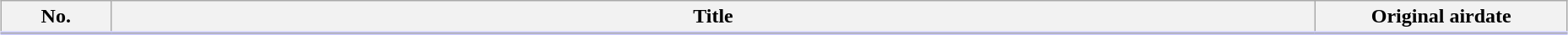<table class="wikitable" style="width:98%; margin:auto; background:#FFFFFF;">
<tr style="border-bottom:3px solid #CCCCFF;">
<th style="width:5em;">No.</th>
<th>Title</th>
<th style="width:12em;">Original airdate</th>
</tr>
<tr>
</tr>
</table>
